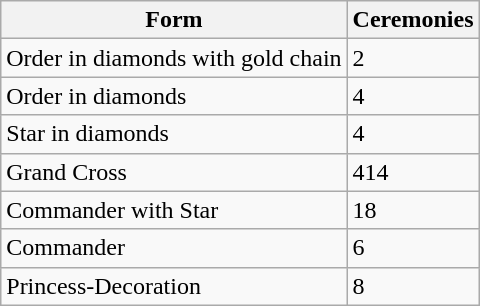<table class="wikitable">
<tr>
<th>Form</th>
<th>Ceremonies</th>
</tr>
<tr>
<td>Order in diamonds with gold chain</td>
<td>2</td>
</tr>
<tr>
<td>Order in diamonds</td>
<td>4</td>
</tr>
<tr>
<td>Star in diamonds</td>
<td>4</td>
</tr>
<tr>
<td>Grand Cross</td>
<td>414</td>
</tr>
<tr>
<td>Commander with Star</td>
<td>18</td>
</tr>
<tr>
<td>Commander</td>
<td>6</td>
</tr>
<tr>
<td>Princess-Decoration</td>
<td>8</td>
</tr>
</table>
